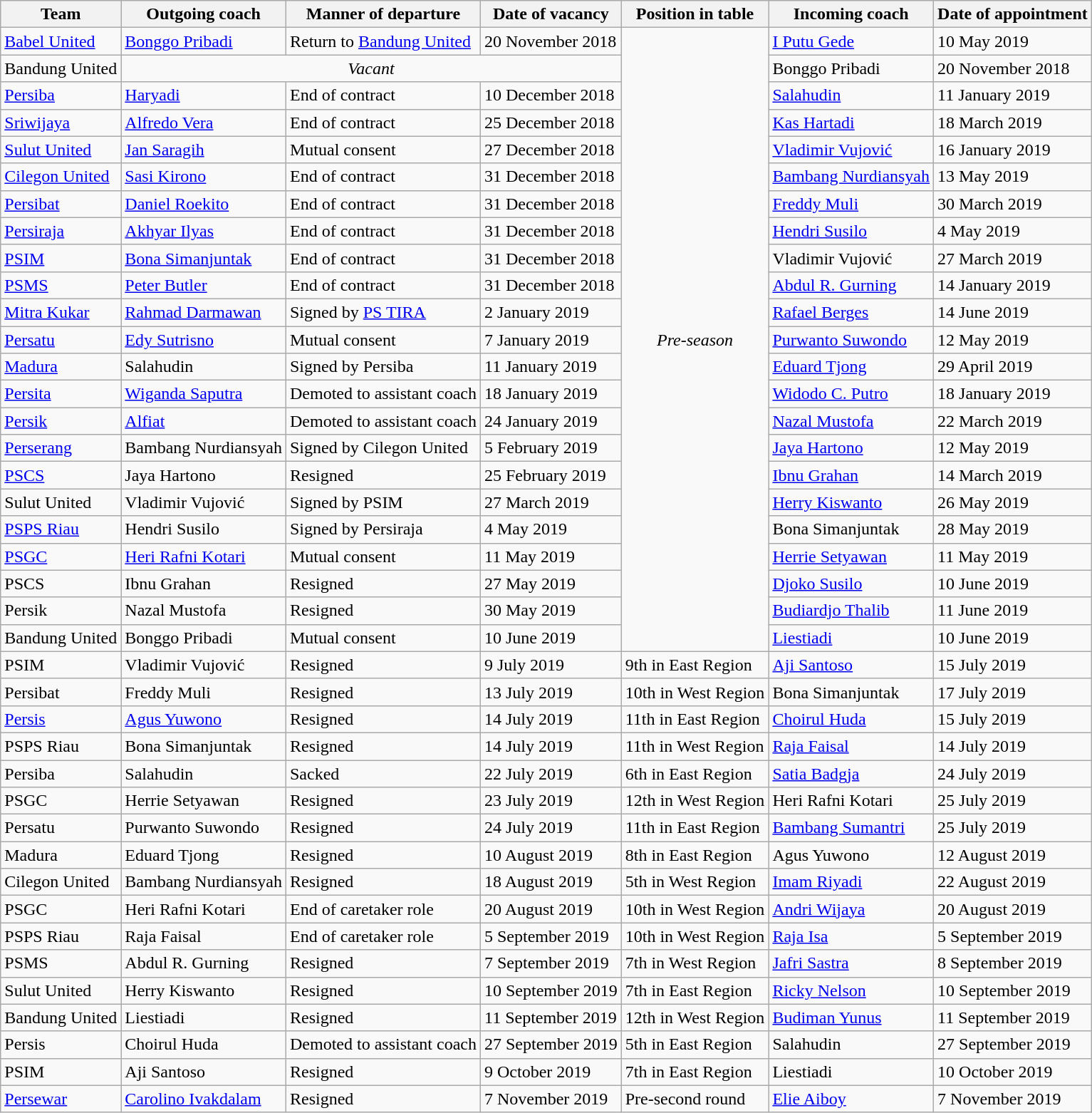<table class="wikitable">
<tr>
<th>Team</th>
<th>Outgoing coach</th>
<th>Manner of departure</th>
<th>Date of vacancy</th>
<th>Position in table</th>
<th>Incoming coach</th>
<th>Date of appointment</th>
</tr>
<tr>
<td><a href='#'>Babel United</a></td>
<td> <a href='#'>Bonggo Pribadi</a></td>
<td>Return to <a href='#'>Bandung United</a></td>
<td>20 November 2018</td>
<td rowspan="23" align="center"><em>Pre-season</em></td>
<td> <a href='#'>I Putu Gede</a></td>
<td>10 May 2019</td>
</tr>
<tr>
<td>Bandung United</td>
<td colspan="3" align="center"><em>Vacant</em></td>
<td> Bonggo Pribadi</td>
<td>20 November 2018</td>
</tr>
<tr>
<td><a href='#'>Persiba</a></td>
<td> <a href='#'>Haryadi</a></td>
<td>End of contract</td>
<td>10 December 2018</td>
<td> <a href='#'>Salahudin</a></td>
<td>11 January 2019</td>
</tr>
<tr>
<td><a href='#'>Sriwijaya</a></td>
<td> <a href='#'>Alfredo Vera</a></td>
<td>End of contract</td>
<td>25 December 2018</td>
<td> <a href='#'>Kas Hartadi</a></td>
<td>18 March 2019</td>
</tr>
<tr>
<td><a href='#'>Sulut United</a></td>
<td> <a href='#'>Jan Saragih</a></td>
<td>Mutual consent</td>
<td>27 December 2018</td>
<td> <a href='#'>Vladimir Vujović</a></td>
<td>16 January 2019</td>
</tr>
<tr>
<td><a href='#'>Cilegon United</a></td>
<td> <a href='#'>Sasi Kirono</a></td>
<td>End of contract</td>
<td>31 December 2018</td>
<td> <a href='#'>Bambang Nurdiansyah</a></td>
<td>13 May 2019</td>
</tr>
<tr>
<td><a href='#'>Persibat</a></td>
<td> <a href='#'>Daniel Roekito</a></td>
<td>End of contract</td>
<td>31 December 2018</td>
<td> <a href='#'>Freddy Muli</a></td>
<td>30 March 2019</td>
</tr>
<tr>
<td><a href='#'>Persiraja</a></td>
<td> <a href='#'>Akhyar Ilyas</a></td>
<td>End of contract</td>
<td>31 December 2018</td>
<td> <a href='#'>Hendri Susilo</a></td>
<td>4 May 2019</td>
</tr>
<tr>
<td><a href='#'>PSIM</a></td>
<td> <a href='#'>Bona Simanjuntak</a></td>
<td>End of contract</td>
<td>31 December 2018</td>
<td> Vladimir Vujović</td>
<td>27 March 2019</td>
</tr>
<tr>
<td><a href='#'>PSMS</a></td>
<td> <a href='#'>Peter Butler</a></td>
<td>End of contract</td>
<td>31 December 2018</td>
<td> <a href='#'>Abdul R. Gurning</a></td>
<td>14 January 2019</td>
</tr>
<tr>
<td><a href='#'>Mitra Kukar</a></td>
<td> <a href='#'>Rahmad Darmawan</a></td>
<td>Signed by <a href='#'>PS TIRA</a></td>
<td>2 January 2019</td>
<td> <a href='#'>Rafael Berges</a></td>
<td>14 June 2019</td>
</tr>
<tr>
<td><a href='#'>Persatu</a></td>
<td> <a href='#'>Edy Sutrisno</a></td>
<td>Mutual consent</td>
<td>7 January 2019</td>
<td> <a href='#'>Purwanto Suwondo</a></td>
<td>12 May 2019</td>
</tr>
<tr>
<td><a href='#'>Madura</a></td>
<td> Salahudin</td>
<td>Signed by Persiba</td>
<td>11 January 2019</td>
<td> <a href='#'>Eduard Tjong</a></td>
<td>29 April 2019</td>
</tr>
<tr>
<td><a href='#'>Persita</a></td>
<td> <a href='#'>Wiganda Saputra</a></td>
<td>Demoted to assistant coach</td>
<td>18 January 2019</td>
<td> <a href='#'>Widodo C. Putro</a></td>
<td>18 January 2019</td>
</tr>
<tr>
<td><a href='#'>Persik</a></td>
<td> <a href='#'>Alfiat</a></td>
<td>Demoted to assistant coach</td>
<td>24 January 2019</td>
<td> <a href='#'>Nazal Mustofa</a></td>
<td>22 March 2019</td>
</tr>
<tr>
<td><a href='#'>Perserang</a></td>
<td> Bambang Nurdiansyah</td>
<td>Signed by Cilegon United</td>
<td>5 February 2019</td>
<td> <a href='#'>Jaya Hartono</a></td>
<td>12 May 2019</td>
</tr>
<tr>
<td><a href='#'>PSCS</a></td>
<td> Jaya Hartono</td>
<td>Resigned</td>
<td>25 February 2019</td>
<td> <a href='#'>Ibnu Grahan</a></td>
<td>14 March 2019</td>
</tr>
<tr>
<td>Sulut United</td>
<td> Vladimir Vujović</td>
<td>Signed by PSIM</td>
<td>27 March 2019</td>
<td> <a href='#'>Herry Kiswanto</a></td>
<td>26 May 2019</td>
</tr>
<tr>
<td><a href='#'>PSPS Riau</a></td>
<td> Hendri Susilo</td>
<td>Signed by Persiraja</td>
<td>4 May 2019</td>
<td> Bona Simanjuntak</td>
<td>28 May 2019</td>
</tr>
<tr>
<td><a href='#'>PSGC</a></td>
<td> <a href='#'>Heri Rafni Kotari</a></td>
<td>Mutual consent</td>
<td>11 May 2019</td>
<td> <a href='#'>Herrie Setyawan</a></td>
<td>11 May 2019</td>
</tr>
<tr>
<td>PSCS</td>
<td> Ibnu Grahan</td>
<td>Resigned</td>
<td>27 May 2019</td>
<td> <a href='#'>Djoko Susilo</a></td>
<td>10 June 2019</td>
</tr>
<tr>
<td>Persik</td>
<td> Nazal Mustofa</td>
<td>Resigned</td>
<td>30 May 2019</td>
<td> <a href='#'>Budiardjo Thalib</a></td>
<td>11 June 2019</td>
</tr>
<tr>
<td>Bandung United</td>
<td> Bonggo Pribadi</td>
<td>Mutual consent</td>
<td>10 June 2019</td>
<td> <a href='#'>Liestiadi</a></td>
<td>10 June 2019</td>
</tr>
<tr>
<td>PSIM</td>
<td> Vladimir Vujović</td>
<td>Resigned</td>
<td>9 July 2019</td>
<td>9th in East Region</td>
<td> <a href='#'>Aji Santoso</a></td>
<td>15 July 2019</td>
</tr>
<tr>
<td>Persibat</td>
<td> Freddy Muli</td>
<td>Resigned</td>
<td>13 July 2019</td>
<td>10th in West Region</td>
<td> Bona Simanjuntak</td>
<td>17 July 2019</td>
</tr>
<tr>
<td><a href='#'>Persis</a></td>
<td> <a href='#'>Agus Yuwono</a></td>
<td>Resigned</td>
<td>14 July 2019</td>
<td>11th in East Region</td>
<td> <a href='#'>Choirul Huda</a></td>
<td>15 July 2019</td>
</tr>
<tr>
<td>PSPS Riau</td>
<td> Bona Simanjuntak</td>
<td>Resigned</td>
<td>14 July 2019</td>
<td>11th in West Region</td>
<td> <a href='#'>Raja Faisal</a></td>
<td>14 July 2019</td>
</tr>
<tr>
<td>Persiba</td>
<td> Salahudin</td>
<td>Sacked</td>
<td>22 July 2019</td>
<td>6th in East Region</td>
<td> <a href='#'>Satia Badgja</a></td>
<td>24 July 2019</td>
</tr>
<tr>
<td>PSGC</td>
<td> Herrie Setyawan</td>
<td>Resigned</td>
<td>23 July 2019</td>
<td>12th in West Region</td>
<td> Heri Rafni Kotari</td>
<td>25 July 2019</td>
</tr>
<tr>
<td>Persatu</td>
<td> Purwanto Suwondo</td>
<td>Resigned</td>
<td>24 July 2019</td>
<td>11th in East Region</td>
<td> <a href='#'>Bambang Sumantri</a></td>
<td>25 July 2019</td>
</tr>
<tr>
<td>Madura</td>
<td> Eduard Tjong</td>
<td>Resigned</td>
<td>10 August 2019</td>
<td>8th in East Region</td>
<td> Agus Yuwono</td>
<td>12 August 2019</td>
</tr>
<tr>
<td>Cilegon United</td>
<td> Bambang Nurdiansyah</td>
<td>Resigned</td>
<td>18 August 2019</td>
<td>5th in West Region</td>
<td> <a href='#'>Imam Riyadi</a></td>
<td>22 August 2019</td>
</tr>
<tr>
<td>PSGC</td>
<td> Heri Rafni Kotari</td>
<td>End of caretaker role</td>
<td>20 August 2019</td>
<td>10th in West Region</td>
<td> <a href='#'>Andri Wijaya</a></td>
<td>20 August 2019</td>
</tr>
<tr>
<td>PSPS Riau</td>
<td> Raja Faisal</td>
<td>End of caretaker role</td>
<td>5 September 2019</td>
<td>10th in West Region</td>
<td> <a href='#'>Raja Isa</a></td>
<td>5 September 2019</td>
</tr>
<tr>
<td>PSMS</td>
<td> Abdul R. Gurning</td>
<td>Resigned</td>
<td>7 September 2019</td>
<td>7th in West Region</td>
<td> <a href='#'>Jafri Sastra</a></td>
<td>8 September 2019</td>
</tr>
<tr>
<td>Sulut United</td>
<td> Herry Kiswanto</td>
<td>Resigned</td>
<td>10 September 2019</td>
<td>7th in East Region</td>
<td> <a href='#'>Ricky Nelson</a></td>
<td>10 September 2019</td>
</tr>
<tr>
<td>Bandung United</td>
<td> Liestiadi</td>
<td>Resigned</td>
<td>11 September 2019</td>
<td>12th in West Region</td>
<td> <a href='#'>Budiman Yunus</a></td>
<td>11 September 2019</td>
</tr>
<tr>
<td>Persis</td>
<td> Choirul Huda</td>
<td>Demoted to assistant coach</td>
<td>27 September 2019</td>
<td>5th in East Region</td>
<td> Salahudin</td>
<td>27 September 2019</td>
</tr>
<tr>
<td>PSIM</td>
<td> Aji Santoso</td>
<td>Resigned</td>
<td>9 October 2019</td>
<td>7th in East Region</td>
<td> Liestiadi</td>
<td>10 October 2019</td>
</tr>
<tr>
<td><a href='#'>Persewar</a></td>
<td> <a href='#'>Carolino Ivakdalam</a></td>
<td>Resigned</td>
<td>7 November 2019</td>
<td>Pre-second round</td>
<td> <a href='#'>Elie Aiboy</a></td>
<td>7 November 2019</td>
</tr>
</table>
